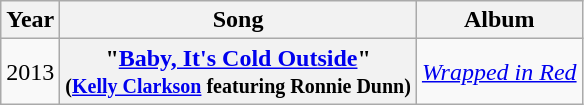<table class="wikitable plainrowheaders" style="text-align:center;">
<tr>
<th>Year</th>
<th>Song</th>
<th>Album</th>
</tr>
<tr>
<td>2013</td>
<th scope="row">"<a href='#'>Baby, It's Cold Outside</a>"<br><small>(<a href='#'>Kelly Clarkson</a> featuring Ronnie Dunn)</small></th>
<td><em><a href='#'>Wrapped in Red</a></em></td>
</tr>
</table>
